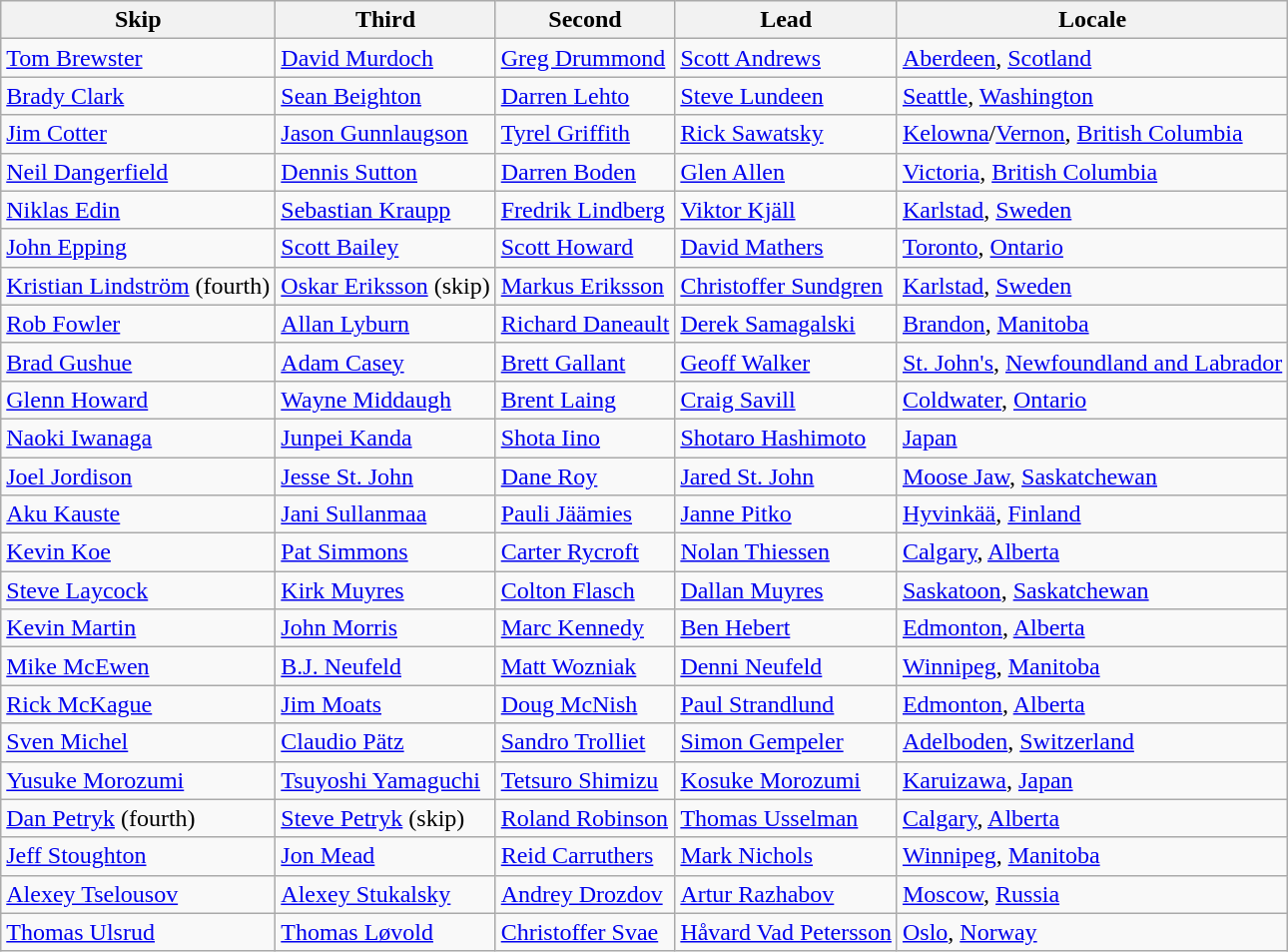<table class=wikitable>
<tr>
<th>Skip</th>
<th>Third</th>
<th>Second</th>
<th>Lead</th>
<th>Locale</th>
</tr>
<tr>
<td><a href='#'>Tom Brewster</a></td>
<td><a href='#'>David Murdoch</a></td>
<td><a href='#'>Greg Drummond</a></td>
<td><a href='#'>Scott Andrews</a></td>
<td> <a href='#'>Aberdeen</a>, <a href='#'>Scotland</a></td>
</tr>
<tr>
<td><a href='#'>Brady Clark</a></td>
<td><a href='#'>Sean Beighton</a></td>
<td><a href='#'>Darren Lehto</a></td>
<td><a href='#'>Steve Lundeen</a></td>
<td> <a href='#'>Seattle</a>, <a href='#'>Washington</a></td>
</tr>
<tr>
<td><a href='#'>Jim Cotter</a></td>
<td><a href='#'>Jason Gunnlaugson</a></td>
<td><a href='#'>Tyrel Griffith</a></td>
<td><a href='#'>Rick Sawatsky</a></td>
<td> <a href='#'>Kelowna</a>/<a href='#'>Vernon</a>, <a href='#'>British Columbia</a></td>
</tr>
<tr>
<td><a href='#'>Neil Dangerfield</a></td>
<td><a href='#'>Dennis Sutton</a></td>
<td><a href='#'>Darren Boden</a></td>
<td><a href='#'>Glen Allen</a></td>
<td> <a href='#'>Victoria</a>, <a href='#'>British Columbia</a></td>
</tr>
<tr>
<td><a href='#'>Niklas Edin</a></td>
<td><a href='#'>Sebastian Kraupp</a></td>
<td><a href='#'>Fredrik Lindberg</a></td>
<td><a href='#'>Viktor Kjäll</a></td>
<td> <a href='#'>Karlstad</a>, <a href='#'>Sweden</a></td>
</tr>
<tr>
<td><a href='#'>John Epping</a></td>
<td><a href='#'>Scott Bailey</a></td>
<td><a href='#'>Scott Howard</a></td>
<td><a href='#'>David Mathers</a></td>
<td> <a href='#'>Toronto</a>, <a href='#'>Ontario</a></td>
</tr>
<tr>
<td><a href='#'>Kristian Lindström</a> (fourth)</td>
<td><a href='#'>Oskar Eriksson</a> (skip)</td>
<td><a href='#'>Markus Eriksson</a></td>
<td><a href='#'>Christoffer Sundgren</a></td>
<td> <a href='#'>Karlstad</a>, <a href='#'>Sweden</a></td>
</tr>
<tr>
<td><a href='#'>Rob Fowler</a></td>
<td><a href='#'>Allan Lyburn</a></td>
<td><a href='#'>Richard Daneault</a></td>
<td><a href='#'>Derek Samagalski</a></td>
<td> <a href='#'>Brandon</a>, <a href='#'>Manitoba</a></td>
</tr>
<tr>
<td><a href='#'>Brad Gushue</a></td>
<td><a href='#'>Adam Casey</a></td>
<td><a href='#'>Brett Gallant</a></td>
<td><a href='#'>Geoff Walker</a></td>
<td> <a href='#'>St. John's</a>, <a href='#'>Newfoundland and Labrador</a></td>
</tr>
<tr>
<td><a href='#'>Glenn Howard</a></td>
<td><a href='#'>Wayne Middaugh</a></td>
<td><a href='#'>Brent Laing</a></td>
<td><a href='#'>Craig Savill</a></td>
<td> <a href='#'>Coldwater</a>, <a href='#'>Ontario</a></td>
</tr>
<tr>
<td><a href='#'>Naoki Iwanaga</a></td>
<td><a href='#'>Junpei Kanda</a></td>
<td><a href='#'>Shota Iino</a></td>
<td><a href='#'>Shotaro Hashimoto</a></td>
<td> <a href='#'>Japan</a></td>
</tr>
<tr>
<td><a href='#'>Joel Jordison</a></td>
<td><a href='#'>Jesse St. John</a></td>
<td><a href='#'>Dane Roy</a></td>
<td><a href='#'>Jared St. John</a></td>
<td> <a href='#'>Moose Jaw</a>, <a href='#'>Saskatchewan</a></td>
</tr>
<tr>
<td><a href='#'>Aku Kauste</a></td>
<td><a href='#'>Jani Sullanmaa</a></td>
<td><a href='#'>Pauli Jäämies</a></td>
<td><a href='#'>Janne Pitko</a></td>
<td> <a href='#'>Hyvinkää</a>, <a href='#'>Finland</a></td>
</tr>
<tr>
<td><a href='#'>Kevin Koe</a></td>
<td><a href='#'>Pat Simmons</a></td>
<td><a href='#'>Carter Rycroft</a></td>
<td><a href='#'>Nolan Thiessen</a></td>
<td> <a href='#'>Calgary</a>, <a href='#'>Alberta</a></td>
</tr>
<tr>
<td><a href='#'>Steve Laycock</a></td>
<td><a href='#'>Kirk Muyres</a></td>
<td><a href='#'>Colton Flasch</a></td>
<td><a href='#'>Dallan Muyres</a></td>
<td> <a href='#'>Saskatoon</a>, <a href='#'>Saskatchewan</a></td>
</tr>
<tr>
<td><a href='#'>Kevin Martin</a></td>
<td><a href='#'>John Morris</a></td>
<td><a href='#'>Marc Kennedy</a></td>
<td><a href='#'>Ben Hebert</a></td>
<td> <a href='#'>Edmonton</a>, <a href='#'>Alberta</a></td>
</tr>
<tr>
<td><a href='#'>Mike McEwen</a></td>
<td><a href='#'>B.J. Neufeld</a></td>
<td><a href='#'>Matt Wozniak</a></td>
<td><a href='#'>Denni Neufeld</a></td>
<td> <a href='#'>Winnipeg</a>, <a href='#'>Manitoba</a></td>
</tr>
<tr>
<td><a href='#'>Rick McKague</a></td>
<td><a href='#'>Jim Moats</a></td>
<td><a href='#'>Doug McNish</a></td>
<td><a href='#'>Paul Strandlund</a></td>
<td> <a href='#'>Edmonton</a>, <a href='#'>Alberta</a></td>
</tr>
<tr>
<td><a href='#'>Sven Michel</a></td>
<td><a href='#'>Claudio Pätz</a></td>
<td><a href='#'>Sandro Trolliet</a></td>
<td><a href='#'>Simon Gempeler</a></td>
<td> <a href='#'>Adelboden</a>, <a href='#'>Switzerland</a></td>
</tr>
<tr>
<td><a href='#'>Yusuke Morozumi</a></td>
<td><a href='#'>Tsuyoshi Yamaguchi</a></td>
<td><a href='#'>Tetsuro Shimizu</a></td>
<td><a href='#'>Kosuke Morozumi</a></td>
<td> <a href='#'>Karuizawa</a>, <a href='#'>Japan</a></td>
</tr>
<tr>
<td><a href='#'>Dan Petryk</a> (fourth)</td>
<td><a href='#'>Steve Petryk</a> (skip)</td>
<td><a href='#'>Roland Robinson</a></td>
<td><a href='#'>Thomas Usselman</a></td>
<td> <a href='#'>Calgary</a>, <a href='#'>Alberta</a></td>
</tr>
<tr>
<td><a href='#'>Jeff Stoughton</a></td>
<td><a href='#'>Jon Mead</a></td>
<td><a href='#'>Reid Carruthers</a></td>
<td><a href='#'>Mark Nichols</a></td>
<td> <a href='#'>Winnipeg</a>, <a href='#'>Manitoba</a></td>
</tr>
<tr>
<td><a href='#'>Alexey Tselousov</a></td>
<td><a href='#'>Alexey Stukalsky</a></td>
<td><a href='#'>Andrey Drozdov</a></td>
<td><a href='#'>Artur Razhabov</a></td>
<td> <a href='#'>Moscow</a>, <a href='#'>Russia</a></td>
</tr>
<tr>
<td><a href='#'>Thomas Ulsrud</a></td>
<td><a href='#'>Thomas Løvold</a></td>
<td><a href='#'>Christoffer Svae</a></td>
<td><a href='#'>Håvard Vad Petersson</a></td>
<td> <a href='#'>Oslo</a>, <a href='#'>Norway</a></td>
</tr>
</table>
